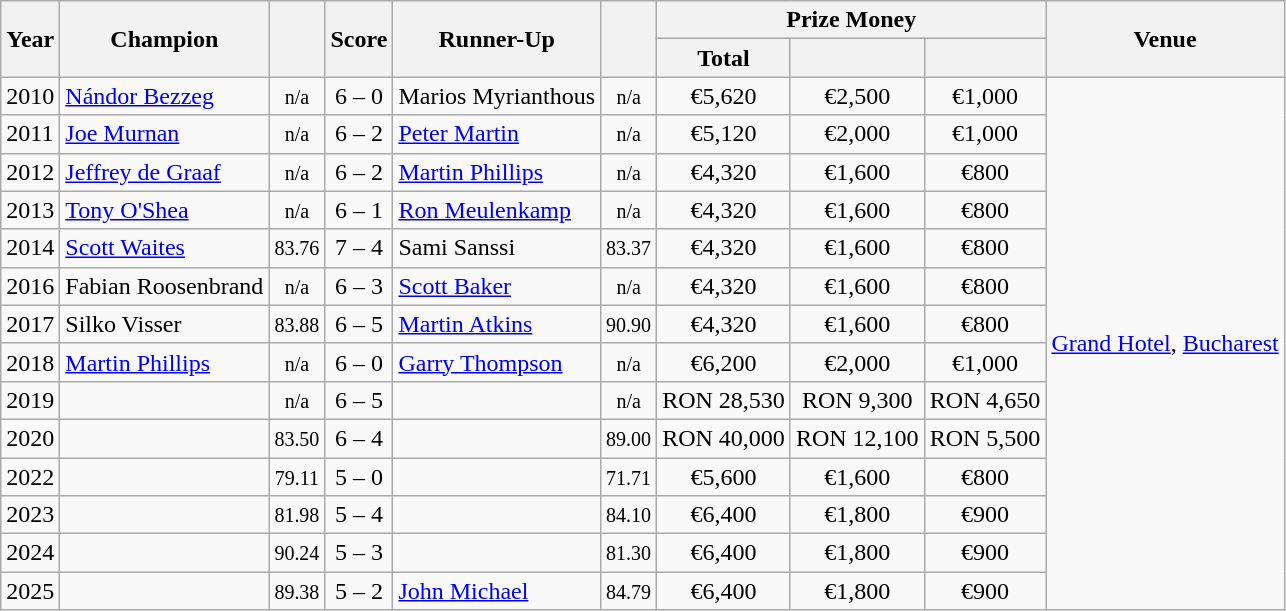<table class="wikitable sortable">
<tr>
<th rowspan=2>Year</th>
<th rowspan=2>Champion</th>
<th rowspan=2></th>
<th rowspan=2>Score</th>
<th rowspan=2>Runner-Up</th>
<th rowspan=2></th>
<th colspan=3>Prize Money</th>
<th rowspan=2>Venue</th>
</tr>
<tr>
<th>Total</th>
<th></th>
<th></th>
</tr>
<tr>
<td>2010</td>
<td> <a href='#'>Nándor Bezzeg</a></td>
<td align=center><small><span>n/a</span></small></td>
<td align=center>6 – 0</td>
<td> Marios Myrianthous</td>
<td align=center><small><span>n/a</span></small></td>
<td align=center>€5,620</td>
<td align=center>€2,500</td>
<td align=center>€1,000</td>
<td rowspan=14><a href='#'>Grand Hotel</a>, <a href='#'>Bucharest</a></td>
</tr>
<tr>
<td>2011</td>
<td> <a href='#'>Joe Murnan</a></td>
<td align=center><small><span>n/a</span></small></td>
<td align=center>6 – 2</td>
<td> <a href='#'>Peter Martin</a></td>
<td align=center><small><span>n/a</span></small></td>
<td align=center>€5,120</td>
<td align=center>€2,000</td>
<td align=center>€1,000</td>
</tr>
<tr>
<td>2012</td>
<td> <a href='#'>Jeffrey de Graaf</a></td>
<td align=center><small><span>n/a</span></small></td>
<td align=center>6 – 2</td>
<td> <a href='#'>Martin Phillips</a></td>
<td align=center><small><span>n/a</span></small></td>
<td align=center>€4,320</td>
<td align=center>€1,600</td>
<td align=center>€800</td>
</tr>
<tr>
<td>2013</td>
<td> <a href='#'>Tony O'Shea</a></td>
<td align=center><small><span>n/a</span></small></td>
<td align=center>6 – 1</td>
<td> <a href='#'>Ron Meulenkamp</a></td>
<td align=center><small><span>n/a</span></small></td>
<td align=center>€4,320</td>
<td align=center>€1,600</td>
<td align=center>€800</td>
</tr>
<tr>
<td>2014</td>
<td> <a href='#'>Scott Waites</a></td>
<td align=center><small><span>83.76</span></small></td>
<td align=center>7 – 4</td>
<td> Sami Sanssi</td>
<td align=center><small><span>83.37</span></small></td>
<td align=center>€4,320</td>
<td align=center>€1,600</td>
<td align=center>€800</td>
</tr>
<tr>
<td>2016</td>
<td> Fabian Roosenbrand</td>
<td align=center><small><span>n/a</span></small></td>
<td align=center>6 – 3</td>
<td> <a href='#'>Scott Baker</a></td>
<td align=center><small><span>n/a</span></small></td>
<td align=center>€4,320</td>
<td align=center>€1,600</td>
<td align=center>€800</td>
</tr>
<tr>
<td>2017</td>
<td> Silko Visser</td>
<td align=center><small><span>83.88</span></small></td>
<td align=center>6 – 5</td>
<td> <a href='#'>Martin Atkins</a></td>
<td align=center><small><span>90.90</span></small></td>
<td align=center>€4,320</td>
<td align=center>€1,600</td>
<td align=center>€800</td>
</tr>
<tr>
<td>2018</td>
<td> <a href='#'>Martin Phillips</a></td>
<td align=center><small><span>n/a</span></small></td>
<td align=center>6 – 0</td>
<td> <a href='#'>Garry Thompson</a></td>
<td align=center><small><span>n/a</span></small></td>
<td align=center>€6,200</td>
<td align=center>€2,000</td>
<td align=center>€1,000</td>
</tr>
<tr>
<td>2019</td>
<td></td>
<td align=center><small><span>n/a</span></small></td>
<td align=center>6 – 5</td>
<td></td>
<td align=center><small><span>n/a</span></small></td>
<td align=center>RON 28,530</td>
<td align=center>RON 9,300</td>
<td align=center>RON 4,650</td>
</tr>
<tr>
<td>2020</td>
<td></td>
<td align=center><small><span>83.50</span></small></td>
<td align=center>6 – 4</td>
<td></td>
<td align=center><small><span>89.00</span></small></td>
<td align=center>RON 40,000</td>
<td align=center>RON 12,100</td>
<td align=center>RON 5,500</td>
</tr>
<tr>
<td>2022</td>
<td></td>
<td align=center><small><span>79.11</span></small></td>
<td align=center>5 – 0</td>
<td></td>
<td align=center><small><span>71.71</span></small></td>
<td align=center>€5,600</td>
<td align=center>€1,600</td>
<td align=center>€800</td>
</tr>
<tr>
<td>2023</td>
<td></td>
<td align=center><small><span>81.98</span></small></td>
<td align=center>5 – 4</td>
<td></td>
<td align=center><small><span>84.10</span></small></td>
<td align=center>€6,400</td>
<td align=center>€1,800</td>
<td align=center>€900</td>
</tr>
<tr>
<td>2024</td>
<td></td>
<td align=center><small><span>90.24</span></small></td>
<td align=center>5 – 3</td>
<td></td>
<td align=center><small><span>81.30</span></small></td>
<td align=center>€6,400</td>
<td align=center>€1,800</td>
<td align=center>€900</td>
</tr>
<tr>
<td>2025</td>
<td></td>
<td align=center><small><span>89.38</span></small></td>
<td align=center>5 – 2</td>
<td> <a href='#'>John Michael</a></td>
<td align=center><small><span>84.79</span></small></td>
<td align=center>€6,400</td>
<td align=center>€1,800</td>
<td align=center>€900</td>
</tr>
</table>
